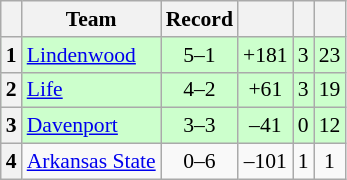<table class="wikitable sortable collapsible plainrowheaders" style="font-size:90%;">
<tr>
<th scope=col></th>
<th scope=col>Team</th>
<th scope=col>Record</th>
<th scope=col></th>
<th scope=col></th>
<th scope=col></th>
</tr>
<tr bgcolor=ccffcc>
<th align=center>1</th>
<td> <a href='#'>Lindenwood</a></td>
<td align=center>5–1</td>
<td align=center>+181</td>
<td align=center>3</td>
<td align=center>23</td>
</tr>
<tr bgcolor=ccffcc>
<th align=center>2</th>
<td> <a href='#'>Life</a></td>
<td align=center>4–2</td>
<td align=center>+61</td>
<td align=center>3</td>
<td align=center>19</td>
</tr>
<tr bgcolor=ccffcc>
<th align=center>3</th>
<td> <a href='#'>Davenport</a></td>
<td align=center>3–3</td>
<td align=center>–41</td>
<td align=center>0</td>
<td align=center>12</td>
</tr>
<tr>
<th align=center>4</th>
<td> <a href='#'>Arkansas State</a></td>
<td align=center>0–6</td>
<td align=center>–101</td>
<td align=center>1</td>
<td align=center>1</td>
</tr>
</table>
